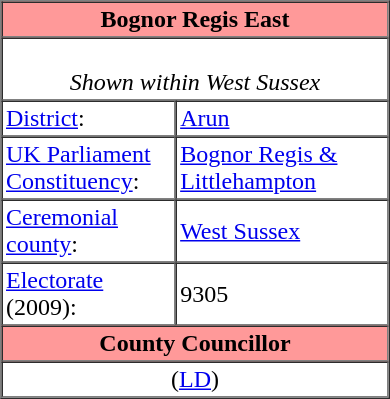<table class="vcard" border=1 cellpadding=2 cellspacing=0 align=right width=260 style=margin-left:0.5em;>
<tr>
<th class="fn org" colspan=2 align=center bgcolor="#ff9999"><strong>Bognor Regis East</strong></th>
</tr>
<tr>
<td colspan=2 align=center><br><em>Shown within West Sussex</em></td>
</tr>
<tr class="note">
<td width="45%"><a href='#'>District</a>:</td>
<td><a href='#'>Arun</a></td>
</tr>
<tr class="note">
<td><a href='#'>UK Parliament Constituency</a>:</td>
<td><a href='#'>Bognor Regis & Littlehampton</a></td>
</tr>
<tr class="note">
<td><a href='#'>Ceremonial county</a>:</td>
<td><a href='#'>West Sussex</a></td>
</tr>
<tr class="note">
<td><a href='#'>Electorate</a> (2009):</td>
<td>9305</td>
</tr>
<tr>
<th colspan=2 align=center bgcolor="#ff9999">County Councillor</th>
</tr>
<tr>
<td colspan=2 align=center> (<a href='#'>LD</a>)</td>
</tr>
</table>
